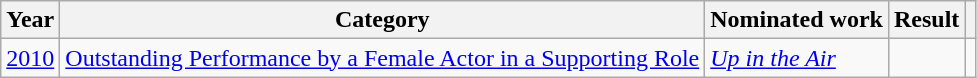<table class="wikitable sortable">
<tr>
<th>Year</th>
<th>Category</th>
<th>Nominated work</th>
<th>Result</th>
<th class="unsortable"></th>
</tr>
<tr>
<td><a href='#'>2010</a></td>
<td><a href='#'>Outstanding Performance by a Female Actor in a Supporting Role</a></td>
<td><em><a href='#'>Up in the Air</a></em></td>
<td></td>
<td style="text-align: center;"></td>
</tr>
</table>
